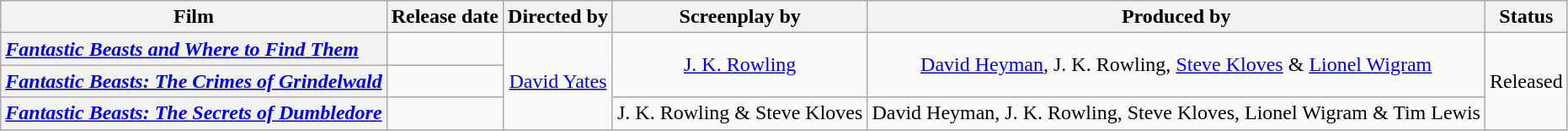<table class="wikitable plainrowheaders" style="text-align:center">
<tr>
<th scope="col">Film</th>
<th scope="col">Release date</th>
<th scope="col">Directed by</th>
<th scope="col">Screenplay by</th>
<th scope="col">Produced by</th>
<th scope="col">Status</th>
</tr>
<tr>
<th scope="row" style="text-align:left"><em><a href='#'>Fantastic Beasts and Where to Find Them</a></em></th>
<td style="text-align:left"></td>
<td rowspan="3"><a href='#'>David Yates</a></td>
<td rowspan="2"><a href='#'>J. K. Rowling</a></td>
<td rowspan="2"><a href='#'>David Heyman</a>, J. K. Rowling, <a href='#'>Steve Kloves</a> & <a href='#'>Lionel Wigram</a></td>
<td rowspan="3">Released</td>
</tr>
<tr>
<th scope="row" style="text-align:left"><em><a href='#'>Fantastic Beasts: The Crimes of Grindelwald</a></em></th>
<td style="text-align:left"></td>
</tr>
<tr>
<th scope="row" style="text-align:left"><em><a href='#'>Fantastic Beasts: The Secrets of Dumbledore</a></em></th>
<td style="text-align:left"></td>
<td>J. K. Rowling & Steve Kloves</td>
<td>David Heyman, J. K. Rowling, Steve Kloves, Lionel Wigram & Tim Lewis</td>
</tr>
</table>
